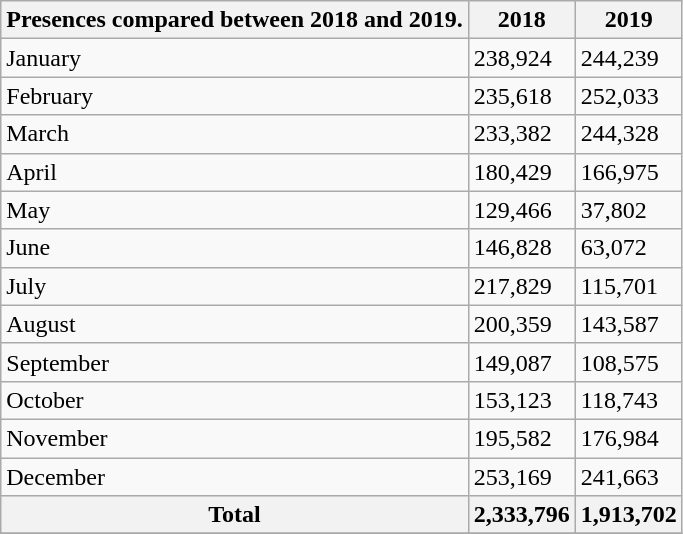<table class="wikitable sortable static-row-numbers static-row-header-text">
<tr>
<th>Presences compared between 2018 and 2019.</th>
<th>2018</th>
<th>2019</th>
</tr>
<tr>
<td>January</td>
<td>238,924</td>
<td>244,239</td>
</tr>
<tr>
<td>February</td>
<td>235,618</td>
<td>252,033</td>
</tr>
<tr>
<td>March</td>
<td>233,382</td>
<td>244,328</td>
</tr>
<tr>
<td>April</td>
<td>180,429</td>
<td>166,975</td>
</tr>
<tr>
<td>May</td>
<td>129,466</td>
<td>37,802</td>
</tr>
<tr>
<td>June</td>
<td>146,828</td>
<td>63,072</td>
</tr>
<tr>
<td>July</td>
<td>217,829</td>
<td>115,701</td>
</tr>
<tr>
<td>August</td>
<td>200,359</td>
<td>143,587</td>
</tr>
<tr>
<td>September</td>
<td>149,087</td>
<td>108,575</td>
</tr>
<tr>
<td>October</td>
<td>153,123</td>
<td>118,743</td>
</tr>
<tr>
<td>November</td>
<td>195,582</td>
<td>176,984</td>
</tr>
<tr>
<td>December</td>
<td>253,169</td>
<td>241,663</td>
</tr>
<tr>
<th>Total</th>
<th>2,333,796</th>
<th>1,913,702</th>
</tr>
<tr>
</tr>
</table>
